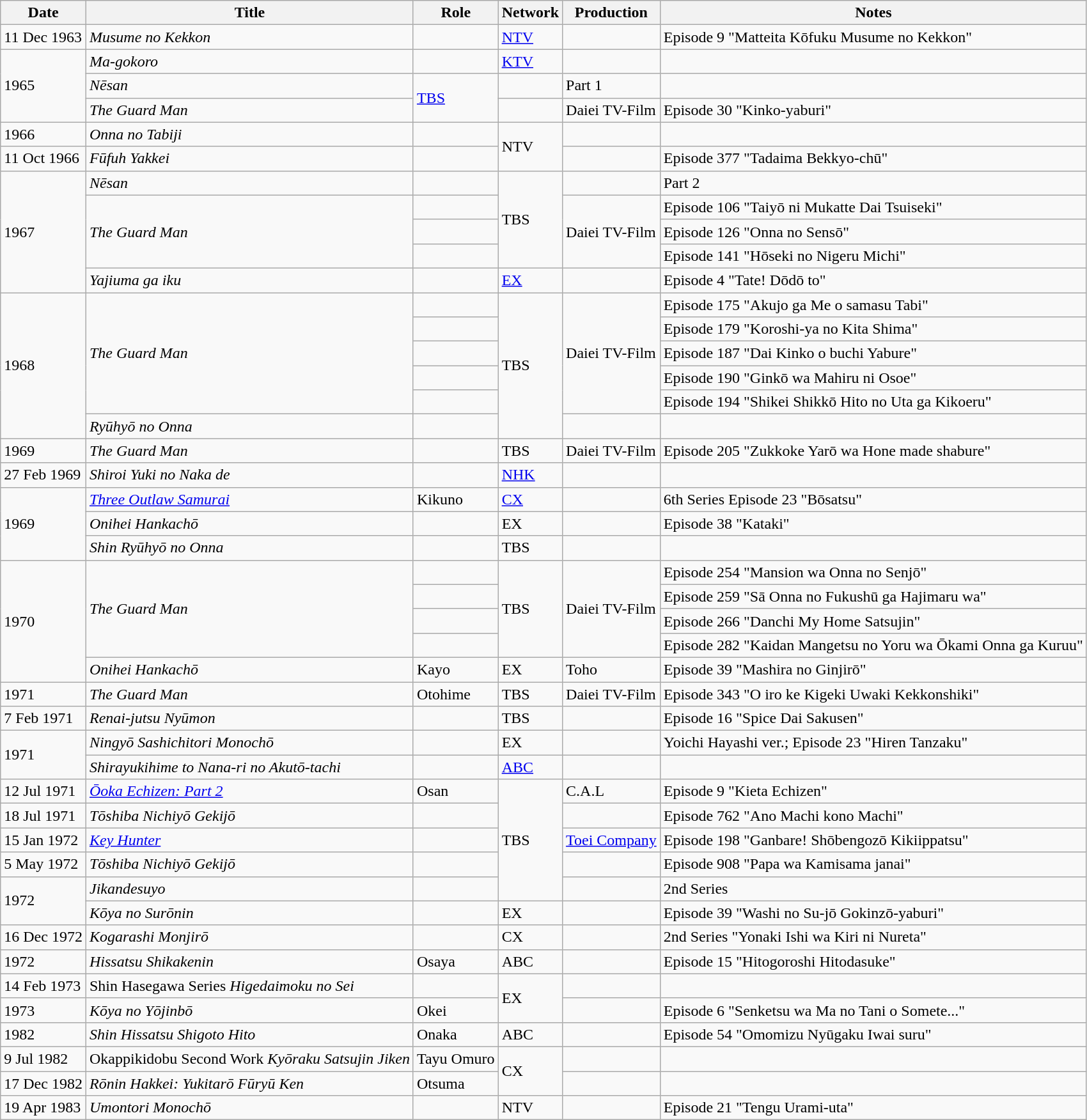<table class="wikitable">
<tr>
<th>Date</th>
<th>Title</th>
<th>Role</th>
<th>Network</th>
<th>Production</th>
<th>Notes</th>
</tr>
<tr>
<td>11 Dec 1963</td>
<td><em>Musume no Kekkon</em></td>
<td></td>
<td><a href='#'>NTV</a></td>
<td></td>
<td>Episode 9 "Matteita Kōfuku Musume no Kekkon"</td>
</tr>
<tr>
<td rowspan="3">1965</td>
<td><em>Ma-gokoro</em></td>
<td></td>
<td><a href='#'>KTV</a></td>
<td></td>
<td></td>
</tr>
<tr>
<td><em>Nēsan</em></td>
<td rowspan="2"><a href='#'>TBS</a></td>
<td></td>
<td>Part 1</td>
</tr>
<tr>
<td><em>The Guard Man</em></td>
<td></td>
<td>Daiei TV-Film</td>
<td>Episode 30 "Kinko-yaburi"</td>
</tr>
<tr>
<td>1966</td>
<td><em>Onna no Tabiji</em></td>
<td></td>
<td rowspan="2">NTV</td>
<td></td>
<td></td>
</tr>
<tr>
<td>11 Oct 1966</td>
<td><em>Fūfuh Yakkei</em></td>
<td></td>
<td></td>
<td>Episode 377 "Tadaima Bekkyo-chū"</td>
</tr>
<tr>
<td rowspan="5">1967</td>
<td><em>Nēsan</em></td>
<td></td>
<td rowspan="4">TBS</td>
<td></td>
<td>Part 2</td>
</tr>
<tr>
<td rowspan="3"><em>The Guard Man</em></td>
<td></td>
<td rowspan="3">Daiei TV-Film</td>
<td>Episode 106 "Taiyō ni Mukatte Dai Tsuiseki"</td>
</tr>
<tr>
<td></td>
<td>Episode 126 "Onna no Sensō"</td>
</tr>
<tr>
<td></td>
<td>Episode 141 "Hōseki no Nigeru Michi"</td>
</tr>
<tr>
<td><em>Yajiuma ga iku</em></td>
<td></td>
<td><a href='#'>EX</a></td>
<td></td>
<td>Episode 4 "Tate! Dōdō to"</td>
</tr>
<tr>
<td rowspan="6">1968</td>
<td rowspan="5"><em>The Guard Man</em></td>
<td></td>
<td rowspan="6">TBS</td>
<td rowspan="5">Daiei TV-Film</td>
<td>Episode 175 "Akujo ga Me o samasu Tabi"</td>
</tr>
<tr>
<td></td>
<td>Episode 179 "Koroshi-ya no Kita Shima"</td>
</tr>
<tr>
<td></td>
<td>Episode 187 "Dai Kinko o buchi Yabure"</td>
</tr>
<tr>
<td></td>
<td>Episode 190 "Ginkō wa Mahiru ni Osoe"</td>
</tr>
<tr>
<td></td>
<td>Episode 194 "Shikei Shikkō Hito no Uta ga Kikoeru"</td>
</tr>
<tr>
<td><em>Ryūhyō no Onna</em></td>
<td></td>
<td></td>
<td></td>
</tr>
<tr>
<td>1969</td>
<td><em>The Guard Man</em></td>
<td></td>
<td>TBS</td>
<td>Daiei TV-Film</td>
<td>Episode 205 "Zukkoke Yarō wa Hone made shabure"</td>
</tr>
<tr>
<td>27 Feb 1969</td>
<td><em>Shiroi Yuki no Naka de</em></td>
<td></td>
<td><a href='#'>NHK</a></td>
<td></td>
<td></td>
</tr>
<tr>
<td rowspan="3">1969</td>
<td><em><a href='#'>Three Outlaw Samurai</a></em></td>
<td>Kikuno</td>
<td><a href='#'>CX</a></td>
<td></td>
<td>6th Series Episode 23 "Bōsatsu"</td>
</tr>
<tr>
<td><em>Onihei Hankachō</em></td>
<td></td>
<td>EX</td>
<td></td>
<td>Episode 38 "Kataki"</td>
</tr>
<tr>
<td><em>Shin Ryūhyō no Onna</em></td>
<td></td>
<td>TBS</td>
<td></td>
<td></td>
</tr>
<tr>
<td rowspan="5">1970</td>
<td rowspan="4"><em>The Guard Man</em></td>
<td></td>
<td rowspan="4">TBS</td>
<td rowspan="4">Daiei TV-Film</td>
<td>Episode 254 "Mansion wa Onna no Senjō"</td>
</tr>
<tr>
<td></td>
<td>Episode 259 "Sā Onna no Fukushū ga Hajimaru wa"</td>
</tr>
<tr>
<td></td>
<td>Episode 266 "Danchi My Home Satsujin"</td>
</tr>
<tr>
<td></td>
<td>Episode 282 "Kaidan Mangetsu no Yoru wa Ōkami Onna ga Kuruu"</td>
</tr>
<tr>
<td><em>Onihei Hankachō</em></td>
<td>Kayo</td>
<td>EX</td>
<td>Toho</td>
<td>Episode 39 "Mashira no Ginjirō"</td>
</tr>
<tr>
<td>1971</td>
<td><em>The Guard Man</em></td>
<td>Otohime</td>
<td>TBS</td>
<td>Daiei TV-Film</td>
<td>Episode 343 "O iro ke Kigeki Uwaki Kekkonshiki"</td>
</tr>
<tr>
<td>7 Feb 1971</td>
<td><em>Renai-jutsu Nyūmon</em></td>
<td></td>
<td>TBS</td>
<td></td>
<td>Episode 16 "Spice Dai Sakusen"</td>
</tr>
<tr>
<td rowspan="2">1971</td>
<td><em>Ningyō Sashichitori Monochō</em></td>
<td></td>
<td>EX</td>
<td></td>
<td>Yoichi Hayashi ver.; Episode 23 "Hiren Tanzaku"</td>
</tr>
<tr>
<td><em>Shirayukihime to Nana-ri no Akutō-tachi</em></td>
<td></td>
<td><a href='#'>ABC</a></td>
<td></td>
<td></td>
</tr>
<tr>
<td>12 Jul 1971</td>
<td><em><a href='#'>Ōoka Echizen: Part 2</a></em></td>
<td>Osan</td>
<td rowspan="5">TBS</td>
<td>C.A.L</td>
<td>Episode 9 "Kieta Echizen"</td>
</tr>
<tr>
<td>18 Jul 1971</td>
<td><em>Tōshiba Nichiyō Gekijō</em></td>
<td></td>
<td></td>
<td>Episode 762 "Ano Machi kono Machi"</td>
</tr>
<tr>
<td>15 Jan 1972</td>
<td><em><a href='#'>Key Hunter</a></em></td>
<td></td>
<td><a href='#'>Toei Company</a></td>
<td>Episode 198 "Ganbare! Shōbengozō Kikiippatsu"</td>
</tr>
<tr>
<td>5 May 1972</td>
<td><em>Tōshiba Nichiyō Gekijō</em></td>
<td></td>
<td></td>
<td>Episode 908 "Papa wa Kamisama janai"</td>
</tr>
<tr>
<td rowspan="2">1972</td>
<td><em>Jikandesuyo</em></td>
<td></td>
<td></td>
<td>2nd Series</td>
</tr>
<tr>
<td><em>Kōya no Surōnin</em></td>
<td></td>
<td>EX</td>
<td></td>
<td>Episode 39 "Washi no Su-jō Gokinzō-yaburi"</td>
</tr>
<tr>
<td>16 Dec 1972</td>
<td><em>Kogarashi Monjirō</em></td>
<td></td>
<td>CX</td>
<td></td>
<td>2nd Series "Yonaki Ishi wa Kiri ni Nureta"</td>
</tr>
<tr>
<td>1972</td>
<td><em>Hissatsu Shikakenin</em></td>
<td>Osaya</td>
<td>ABC</td>
<td></td>
<td>Episode 15 "Hitogoroshi Hitodasuke"</td>
</tr>
<tr>
<td>14 Feb 1973</td>
<td>Shin Hasegawa Series <em>Higedaimoku no Sei</em></td>
<td></td>
<td rowspan="2">EX</td>
<td></td>
<td></td>
</tr>
<tr>
<td>1973</td>
<td><em>Kōya no Yōjinbō</em></td>
<td>Okei</td>
<td></td>
<td>Episode 6 "Senketsu wa Ma no Tani o Somete..."</td>
</tr>
<tr>
<td>1982</td>
<td><em>Shin Hissatsu Shigoto Hito</em></td>
<td>Onaka</td>
<td>ABC</td>
<td></td>
<td>Episode 54 "Omomizu Nyūgaku Iwai suru"</td>
</tr>
<tr>
<td>9 Jul 1982</td>
<td>Okappikidobu Second Work <em>Kyōraku Satsujin Jiken</em></td>
<td>Tayu Omuro</td>
<td rowspan="2">CX</td>
<td></td>
<td></td>
</tr>
<tr>
<td>17 Dec 1982</td>
<td><em>Rōnin Hakkei: Yukitarō Fūryū Ken</em></td>
<td>Otsuma</td>
<td></td>
<td></td>
</tr>
<tr>
<td>19 Apr 1983</td>
<td><em>Umontori Monochō</em></td>
<td></td>
<td>NTV</td>
<td></td>
<td>Episode 21 "Tengu Urami-uta"</td>
</tr>
</table>
